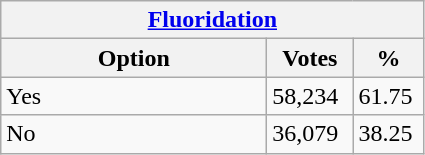<table class="wikitable">
<tr>
<th colspan="3"><a href='#'>Fluoridation</a></th>
</tr>
<tr>
<th style="width: 170px">Option</th>
<th style="width: 50px">Votes</th>
<th style="width: 40px">%</th>
</tr>
<tr>
<td>Yes</td>
<td>58,234</td>
<td>61.75</td>
</tr>
<tr>
<td>No</td>
<td>36,079</td>
<td>38.25</td>
</tr>
</table>
